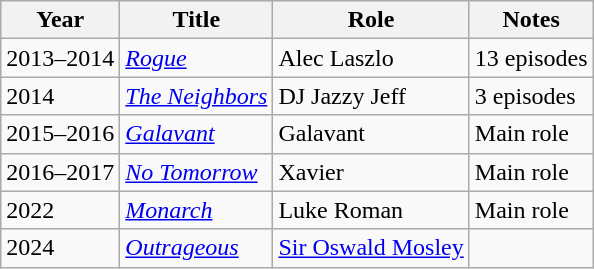<table class="wikitable sortable">
<tr>
<th>Year</th>
<th>Title</th>
<th>Role</th>
<th class = "unsortable">Notes</th>
</tr>
<tr>
<td>2013–2014</td>
<td><em><a href='#'>Rogue</a></em></td>
<td>Alec Laszlo</td>
<td>13 episodes</td>
</tr>
<tr>
<td>2014</td>
<td><em><a href='#'>The Neighbors</a></em></td>
<td>DJ Jazzy Jeff</td>
<td>3 episodes</td>
</tr>
<tr>
<td>2015–2016</td>
<td><em><a href='#'>Galavant</a></em></td>
<td>Galavant</td>
<td>Main role</td>
</tr>
<tr>
<td>2016–2017</td>
<td><em><a href='#'>No Tomorrow</a></em></td>
<td>Xavier</td>
<td>Main role</td>
</tr>
<tr>
<td>2022</td>
<td><em><a href='#'>Monarch</a></em></td>
<td>Luke Roman</td>
<td>Main role</td>
</tr>
<tr>
<td>2024</td>
<td><em><a href='#'>Outrageous</a></em></td>
<td><a href='#'>Sir Oswald Mosley</a></td>
<td></td>
</tr>
</table>
